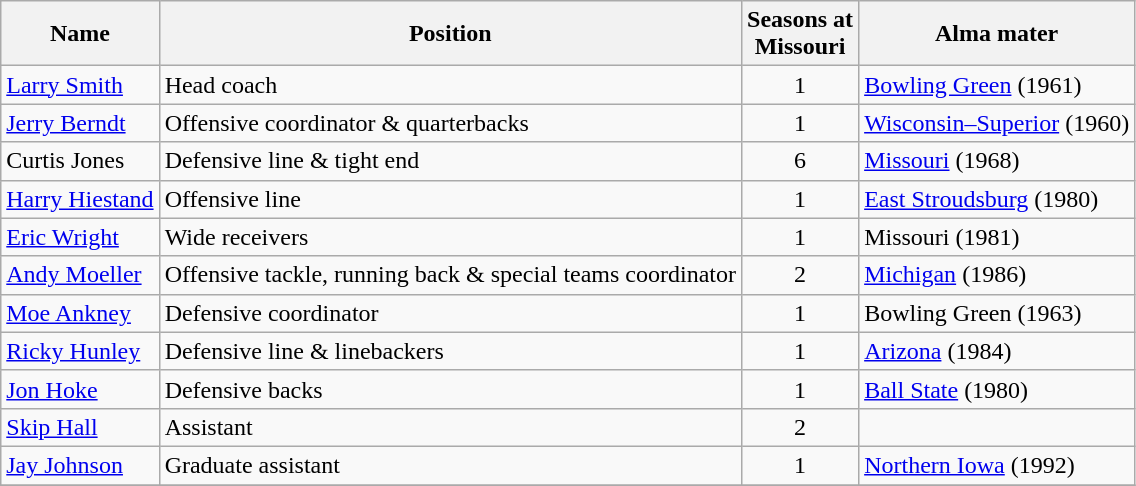<table class="wikitable">
<tr>
<th>Name</th>
<th>Position</th>
<th>Seasons at<br>Missouri</th>
<th>Alma mater</th>
</tr>
<tr>
<td><a href='#'>Larry Smith</a></td>
<td>Head coach</td>
<td align=center>1</td>
<td><a href='#'>Bowling Green</a> (1961)</td>
</tr>
<tr>
<td><a href='#'>Jerry Berndt</a></td>
<td>Offensive coordinator & quarterbacks</td>
<td align=center>1</td>
<td><a href='#'>Wisconsin–Superior</a> (1960)</td>
</tr>
<tr>
<td>Curtis Jones</td>
<td>Defensive line & tight end</td>
<td align=center>6</td>
<td><a href='#'>Missouri</a> (1968)</td>
</tr>
<tr>
<td><a href='#'>Harry Hiestand</a></td>
<td>Offensive line</td>
<td align=center>1</td>
<td><a href='#'>East Stroudsburg</a> (1980)</td>
</tr>
<tr>
<td><a href='#'>Eric Wright</a></td>
<td>Wide receivers</td>
<td align=center>1</td>
<td>Missouri (1981)</td>
</tr>
<tr>
<td><a href='#'>Andy Moeller</a></td>
<td>Offensive tackle, running back & special teams coordinator</td>
<td align=center>2</td>
<td><a href='#'>Michigan</a> (1986)</td>
</tr>
<tr>
<td><a href='#'>Moe Ankney</a></td>
<td>Defensive coordinator</td>
<td align=center>1</td>
<td>Bowling Green (1963)</td>
</tr>
<tr>
<td><a href='#'>Ricky Hunley</a></td>
<td>Defensive line & linebackers</td>
<td align=center>1</td>
<td><a href='#'>Arizona</a> (1984)</td>
</tr>
<tr>
<td><a href='#'>Jon Hoke</a></td>
<td>Defensive backs</td>
<td align=center>1</td>
<td><a href='#'>Ball State</a> (1980)</td>
</tr>
<tr>
<td><a href='#'>Skip Hall</a></td>
<td>Assistant</td>
<td align=center>2</td>
<td></td>
</tr>
<tr>
<td><a href='#'>Jay Johnson</a></td>
<td>Graduate assistant</td>
<td align=center>1</td>
<td><a href='#'>Northern Iowa</a> (1992)</td>
</tr>
<tr>
</tr>
</table>
